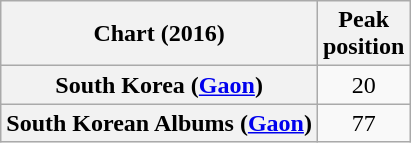<table class="wikitable plainrowheaders sortable">
<tr>
<th>Chart (2016)</th>
<th>Peak<br>position</th>
</tr>
<tr>
<th scope="row">South Korea (<a href='#'>Gaon</a>)</th>
<td align="center">20</td>
</tr>
<tr>
<th scope="row">South Korean Albums (<a href='#'>Gaon</a>)</th>
<td align="center">77</td>
</tr>
</table>
